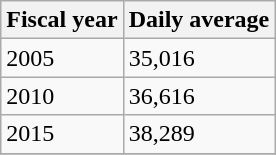<table class="wikitable">
<tr>
<th>Fiscal year</th>
<th>Daily average</th>
</tr>
<tr>
<td>2005</td>
<td>35,016</td>
</tr>
<tr>
<td>2010</td>
<td>36,616</td>
</tr>
<tr>
<td>2015</td>
<td>38,289</td>
</tr>
<tr>
</tr>
</table>
